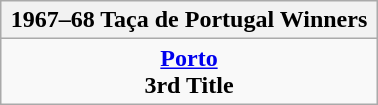<table class="wikitable" style="text-align: center; margin: 0 auto; width: 20%">
<tr>
<th>1967–68 Taça de Portugal Winners</th>
</tr>
<tr>
<td><strong><a href='#'>Porto</a></strong><br><strong>3rd Title</strong></td>
</tr>
</table>
